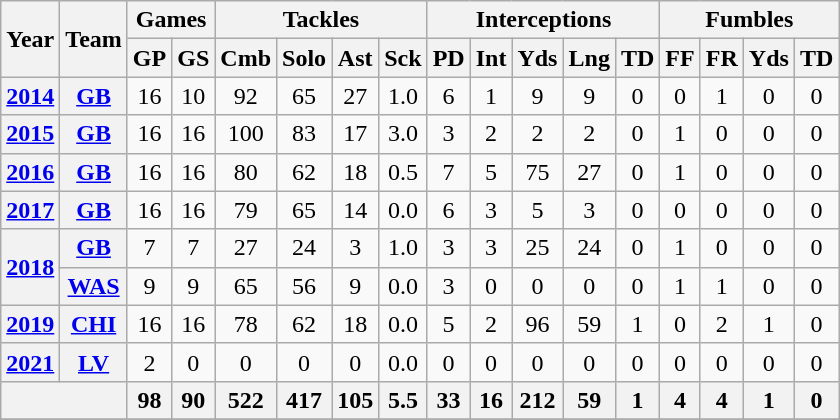<table class="wikitable" style="text-align:center;">
<tr>
<th rowspan="2">Year</th>
<th rowspan="2">Team</th>
<th colspan="2">Games</th>
<th colspan="4">Tackles</th>
<th colspan="5">Interceptions</th>
<th colspan="4">Fumbles</th>
</tr>
<tr>
<th>GP</th>
<th>GS</th>
<th>Cmb</th>
<th>Solo</th>
<th>Ast</th>
<th>Sck</th>
<th>PD</th>
<th>Int</th>
<th>Yds</th>
<th>Lng</th>
<th>TD</th>
<th>FF</th>
<th>FR</th>
<th>Yds</th>
<th>TD</th>
</tr>
<tr>
<th><a href='#'>2014</a></th>
<th><a href='#'>GB</a></th>
<td>16</td>
<td>10</td>
<td>92</td>
<td>65</td>
<td>27</td>
<td>1.0</td>
<td>6</td>
<td>1</td>
<td>9</td>
<td>9</td>
<td>0</td>
<td>0</td>
<td>1</td>
<td>0</td>
<td>0</td>
</tr>
<tr>
<th><a href='#'>2015</a></th>
<th><a href='#'>GB</a></th>
<td>16</td>
<td>16</td>
<td>100</td>
<td>83</td>
<td>17</td>
<td>3.0</td>
<td>3</td>
<td>2</td>
<td>2</td>
<td>2</td>
<td>0</td>
<td>1</td>
<td>0</td>
<td>0</td>
<td>0</td>
</tr>
<tr>
<th><a href='#'>2016</a></th>
<th><a href='#'>GB</a></th>
<td>16</td>
<td>16</td>
<td>80</td>
<td>62</td>
<td>18</td>
<td>0.5</td>
<td>7</td>
<td>5</td>
<td>75</td>
<td>27</td>
<td>0</td>
<td>1</td>
<td>0</td>
<td>0</td>
<td>0</td>
</tr>
<tr>
<th><a href='#'>2017</a></th>
<th><a href='#'>GB</a></th>
<td>16</td>
<td>16</td>
<td>79</td>
<td>65</td>
<td>14</td>
<td>0.0</td>
<td>6</td>
<td>3</td>
<td>5</td>
<td>3</td>
<td>0</td>
<td>0</td>
<td>0</td>
<td>0</td>
<td>0</td>
</tr>
<tr>
<th rowspan="2"><a href='#'>2018</a></th>
<th><a href='#'>GB</a></th>
<td>7</td>
<td>7</td>
<td>27</td>
<td>24</td>
<td>3</td>
<td>1.0</td>
<td>3</td>
<td>3</td>
<td>25</td>
<td>24</td>
<td>0</td>
<td>1</td>
<td>0</td>
<td>0</td>
<td>0</td>
</tr>
<tr>
<th><a href='#'>WAS</a></th>
<td>9</td>
<td>9</td>
<td>65</td>
<td>56</td>
<td>9</td>
<td>0.0</td>
<td>3</td>
<td>0</td>
<td>0</td>
<td>0</td>
<td>0</td>
<td>1</td>
<td>1</td>
<td>0</td>
<td>0</td>
</tr>
<tr>
<th><a href='#'>2019</a></th>
<th><a href='#'>CHI</a></th>
<td>16</td>
<td>16</td>
<td>78</td>
<td>62</td>
<td>18</td>
<td>0.0</td>
<td>5</td>
<td>2</td>
<td>96</td>
<td>59</td>
<td>1</td>
<td>0</td>
<td>2</td>
<td>1</td>
<td>0</td>
</tr>
<tr>
<th><a href='#'>2021</a></th>
<th><a href='#'>LV</a></th>
<td>2</td>
<td>0</td>
<td>0</td>
<td>0</td>
<td>0</td>
<td>0.0</td>
<td>0</td>
<td>0</td>
<td>0</td>
<td>0</td>
<td>0</td>
<td>0</td>
<td>0</td>
<td>0</td>
<td>0</td>
</tr>
<tr>
<th colspan="2"></th>
<th>98</th>
<th>90</th>
<th>522</th>
<th>417</th>
<th>105</th>
<th>5.5</th>
<th>33</th>
<th>16</th>
<th>212</th>
<th>59</th>
<th>1</th>
<th>4</th>
<th>4</th>
<th>1</th>
<th>0</th>
</tr>
<tr>
</tr>
</table>
